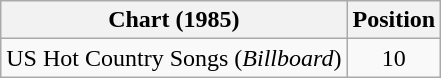<table class="wikitable">
<tr>
<th>Chart (1985)</th>
<th>Position</th>
</tr>
<tr>
<td>US Hot Country Songs (<em>Billboard</em>)</td>
<td align="center">10</td>
</tr>
</table>
